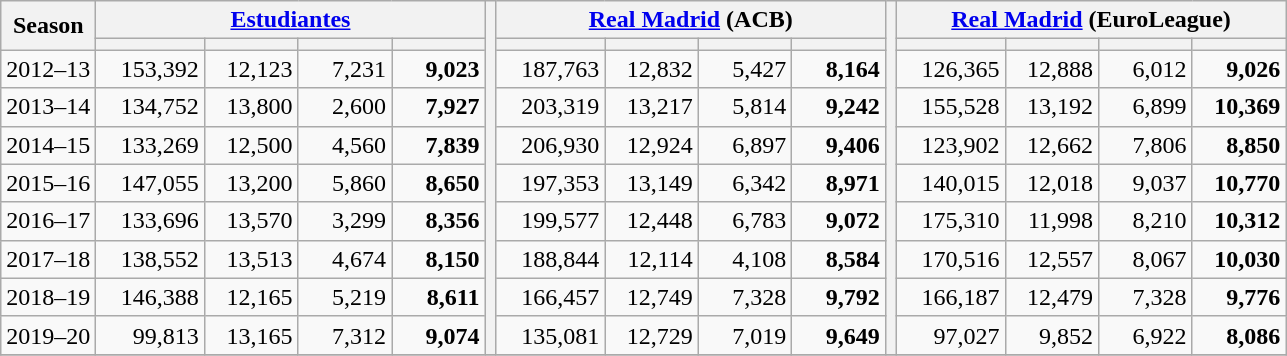<table class="wikitable" style="text-align:right">
<tr>
<th rowspan=2>Season</th>
<th colspan=4><a href='#'>Estudiantes</a></th>
<th rowspan=10></th>
<th colspan=4><a href='#'>Real Madrid</a> (ACB)</th>
<th rowspan=10></th>
<th colspan=4><a href='#'>Real Madrid</a> (EuroLeague)</th>
</tr>
<tr>
<th width=65></th>
<th width=55></th>
<th width=55></th>
<th width=55></th>
<th width=65></th>
<th width=55></th>
<th width=55></th>
<th width=55></th>
<th width=65></th>
<th width=55></th>
<th width=55></th>
<th width=55></th>
</tr>
<tr>
<td align=left>2012–13</td>
<td>153,392</td>
<td>12,123</td>
<td>7,231</td>
<td><strong>9,023</strong></td>
<td>187,763</td>
<td>12,832</td>
<td>5,427</td>
<td><strong>8,164</strong></td>
<td>126,365</td>
<td>12,888</td>
<td>6,012</td>
<td><strong>9,026</strong></td>
</tr>
<tr>
<td align=left>2013–14</td>
<td>134,752</td>
<td>13,800</td>
<td>2,600</td>
<td><strong>7,927</strong></td>
<td>203,319</td>
<td>13,217</td>
<td>5,814</td>
<td><strong>9,242</strong></td>
<td>155,528</td>
<td>13,192</td>
<td>6,899</td>
<td><strong>10,369</strong></td>
</tr>
<tr>
<td align=left>2014–15</td>
<td>133,269</td>
<td>12,500</td>
<td>4,560</td>
<td><strong>7,839</strong></td>
<td>206,930</td>
<td>12,924</td>
<td>6,897</td>
<td><strong>9,406</strong></td>
<td>123,902</td>
<td>12,662</td>
<td>7,806</td>
<td><strong>8,850</strong></td>
</tr>
<tr>
<td align=left>2015–16</td>
<td>147,055</td>
<td>13,200</td>
<td>5,860</td>
<td><strong>8,650</strong></td>
<td>197,353</td>
<td>13,149</td>
<td>6,342</td>
<td><strong>8,971</strong></td>
<td>140,015</td>
<td>12,018</td>
<td>9,037</td>
<td><strong>10,770</strong></td>
</tr>
<tr>
<td align=left>2016–17</td>
<td>133,696</td>
<td>13,570</td>
<td>3,299</td>
<td><strong>8,356</strong></td>
<td>199,577</td>
<td>12,448</td>
<td>6,783</td>
<td><strong>9,072</strong></td>
<td>175,310</td>
<td>11,998</td>
<td>8,210</td>
<td><strong>10,312</strong></td>
</tr>
<tr>
<td align=left>2017–18</td>
<td>138,552</td>
<td>13,513</td>
<td>4,674</td>
<td><strong>8,150</strong></td>
<td>188,844</td>
<td>12,114</td>
<td>4,108</td>
<td><strong>8,584</strong></td>
<td>170,516</td>
<td>12,557</td>
<td>8,067</td>
<td><strong>10,030</strong></td>
</tr>
<tr>
<td align=left>2018–19</td>
<td>146,388</td>
<td>12,165</td>
<td>5,219</td>
<td><strong>8,611</strong></td>
<td>166,457</td>
<td>12,749</td>
<td>7,328</td>
<td><strong>9,792</strong></td>
<td>166,187</td>
<td>12,479</td>
<td>7,328</td>
<td><strong>9,776</strong></td>
</tr>
<tr>
<td align=left>2019–20</td>
<td>99,813</td>
<td>13,165</td>
<td>7,312</td>
<td><strong>9,074</strong></td>
<td>135,081</td>
<td>12,729</td>
<td>7,019</td>
<td><strong>9,649</strong></td>
<td>97,027</td>
<td>9,852</td>
<td>6,922</td>
<td><strong>8,086</strong></td>
</tr>
<tr>
</tr>
</table>
